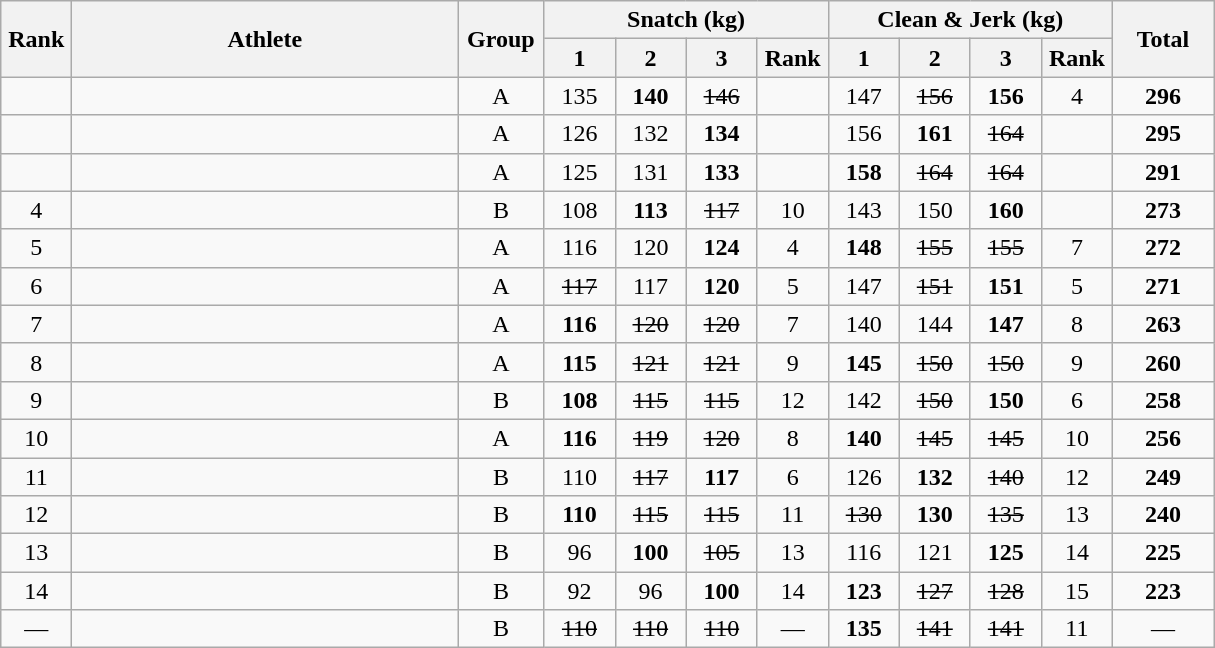<table class = "wikitable" style="text-align:center;">
<tr>
<th rowspan=2 width=40>Rank</th>
<th rowspan=2 width=250>Athlete</th>
<th rowspan=2 width=50>Group</th>
<th colspan=4>Snatch (kg)</th>
<th colspan=4>Clean & Jerk (kg)</th>
<th rowspan=2 width=60>Total</th>
</tr>
<tr>
<th width=40>1</th>
<th width=40>2</th>
<th width=40>3</th>
<th width=40>Rank</th>
<th width=40>1</th>
<th width=40>2</th>
<th width=40>3</th>
<th width=40>Rank</th>
</tr>
<tr>
<td></td>
<td align=left></td>
<td>A</td>
<td>135</td>
<td><strong>140</strong></td>
<td><s>146</s></td>
<td></td>
<td>147</td>
<td><s>156</s></td>
<td><strong>156</strong></td>
<td>4</td>
<td><strong>296</strong></td>
</tr>
<tr>
<td></td>
<td align=left></td>
<td>A</td>
<td>126</td>
<td>132</td>
<td><strong>134</strong></td>
<td></td>
<td>156</td>
<td><strong>161</strong></td>
<td><s>164</s></td>
<td></td>
<td><strong>295</strong></td>
</tr>
<tr>
<td></td>
<td align=left></td>
<td>A</td>
<td>125</td>
<td>131</td>
<td><strong>133</strong></td>
<td></td>
<td><strong>158</strong></td>
<td><s>164</s></td>
<td><s>164</s></td>
<td></td>
<td><strong>291</strong></td>
</tr>
<tr>
<td>4</td>
<td align=left></td>
<td>B</td>
<td>108</td>
<td><strong>113</strong></td>
<td><s>117</s></td>
<td>10</td>
<td>143</td>
<td>150</td>
<td><strong>160</strong></td>
<td></td>
<td><strong>273</strong></td>
</tr>
<tr>
<td>5</td>
<td align=left></td>
<td>A</td>
<td>116</td>
<td>120</td>
<td><strong>124</strong></td>
<td>4</td>
<td><strong>148</strong></td>
<td><s>155</s></td>
<td><s>155</s></td>
<td>7</td>
<td><strong>272</strong></td>
</tr>
<tr>
<td>6</td>
<td align=left></td>
<td>A</td>
<td><s>117</s></td>
<td>117</td>
<td><strong>120</strong></td>
<td>5</td>
<td>147</td>
<td><s>151</s></td>
<td><strong>151</strong></td>
<td>5</td>
<td><strong>271</strong></td>
</tr>
<tr>
<td>7</td>
<td align=left></td>
<td>A</td>
<td><strong>116</strong></td>
<td><s>120</s></td>
<td><s>120</s></td>
<td>7</td>
<td>140</td>
<td>144</td>
<td><strong>147</strong></td>
<td>8</td>
<td><strong>263</strong></td>
</tr>
<tr>
<td>8</td>
<td align=left></td>
<td>A</td>
<td><strong>115</strong></td>
<td><s>121</s></td>
<td><s>121</s></td>
<td>9</td>
<td><strong>145</strong></td>
<td><s>150</s></td>
<td><s>150</s></td>
<td>9</td>
<td><strong>260</strong></td>
</tr>
<tr>
<td>9</td>
<td align=left></td>
<td>B</td>
<td><strong>108</strong></td>
<td><s>115</s></td>
<td><s>115</s></td>
<td>12</td>
<td>142</td>
<td><s>150</s></td>
<td><strong>150</strong></td>
<td>6</td>
<td><strong>258</strong></td>
</tr>
<tr>
<td>10</td>
<td align=left></td>
<td>A</td>
<td><strong>116</strong></td>
<td><s>119</s></td>
<td><s>120</s></td>
<td>8</td>
<td><strong>140</strong></td>
<td><s>145</s></td>
<td><s>145</s></td>
<td>10</td>
<td><strong>256</strong></td>
</tr>
<tr>
<td>11</td>
<td align=left></td>
<td>B</td>
<td>110</td>
<td><s>117</s></td>
<td><strong>117</strong></td>
<td>6</td>
<td>126</td>
<td><strong>132</strong></td>
<td><s>140</s></td>
<td>12</td>
<td><strong>249</strong></td>
</tr>
<tr>
<td>12</td>
<td align=left></td>
<td>B</td>
<td><strong>110</strong></td>
<td><s>115</s></td>
<td><s>115</s></td>
<td>11</td>
<td><s>130</s></td>
<td><strong>130</strong></td>
<td><s>135</s></td>
<td>13</td>
<td><strong>240</strong></td>
</tr>
<tr>
<td>13</td>
<td align=left></td>
<td>B</td>
<td>96</td>
<td><strong>100</strong></td>
<td><s>105</s></td>
<td>13</td>
<td>116</td>
<td>121</td>
<td><strong>125</strong></td>
<td>14</td>
<td><strong>225</strong></td>
</tr>
<tr>
<td>14</td>
<td align=left></td>
<td>B</td>
<td>92</td>
<td>96</td>
<td><strong>100</strong></td>
<td>14</td>
<td><strong>123</strong></td>
<td><s>127</s></td>
<td><s>128</s></td>
<td>15</td>
<td><strong>223</strong></td>
</tr>
<tr>
<td>—</td>
<td align=left></td>
<td>B</td>
<td><s>110</s></td>
<td><s>110</s></td>
<td><s>110</s></td>
<td>—</td>
<td><strong>135</strong></td>
<td><s>141</s></td>
<td><s>141</s></td>
<td>11</td>
<td>—</td>
</tr>
</table>
